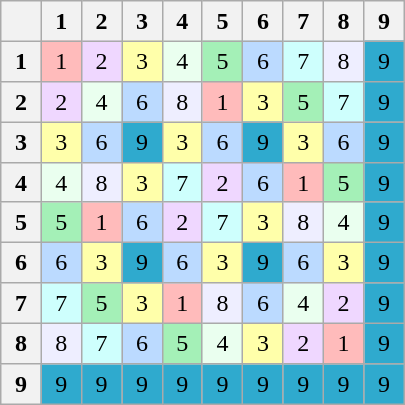<table class="wikitable" style="text-align:center; width:270px; height:270px" border="1">
<tr>
<th></th>
<th>1</th>
<th>2</th>
<th>3</th>
<th>4</th>
<th>5</th>
<th>6</th>
<th>7</th>
<th>8</th>
<th>9</th>
</tr>
<tr>
<th>1</th>
<td style="background-color:#fbb">1</td>
<td style="background-color:#EFD7FF">2</td>
<td style="background-color:#ffa">3</td>
<td style="background-color:#EAFFEF">4</td>
<td style="background-color:#A4F0B7">5</td>
<td style="background-color:#BBDAFF">6</td>
<td style="background-color:#CEFFFD">7</td>
<td style="background-color:#EEEEFF">8</td>
<td style="background-color:#2FAACE">9</td>
</tr>
<tr>
<th>2</th>
<td style="background-color:#EFD7FF">2</td>
<td style="background-color:#EAFFEF">4</td>
<td style="background-color:#BBDAFF">6</td>
<td style="background-color:#EEEEFF">8</td>
<td style="background-color:#fbb">1</td>
<td style="background-color:#ffa">3</td>
<td style="background-color:#A4F0B7">5</td>
<td style="background-color:#CEFFFD">7</td>
<td style="background-color:#2FAACE">9</td>
</tr>
<tr>
<th>3</th>
<td style="background-color:#ffa">3</td>
<td style="background-color:#BBDAFF">6</td>
<td style="background-color:#2FAACE">9</td>
<td style="background-color:#ffa">3</td>
<td style="background-color:#BBDAFF">6</td>
<td style="background-color:#2FAACE">9</td>
<td style="background-color:#ffa">3</td>
<td style="background-color:#BBDAFF">6</td>
<td style="background-color:#2FAACE">9</td>
</tr>
<tr>
<th>4</th>
<td style="background-color:#EAFFEF">4</td>
<td style="background-color:#EEEEFF">8</td>
<td style="background-color:#ffa">3</td>
<td style="background-color:#CEFFFD">7</td>
<td style="background-color:#EFD7FF">2</td>
<td style="background-color:#BBDAFF">6</td>
<td style="background-color:#fbb">1</td>
<td style="background-color:#A4F0B7">5</td>
<td style="background-color:#2FAACE">9</td>
</tr>
<tr>
<th>5</th>
<td style="background-color:#A4F0B7">5</td>
<td style="background-color:#fbb">1</td>
<td style="background-color:#BBDAFF">6</td>
<td style="background-color:#EFD7FF">2</td>
<td style="background-color:#CEFFFD">7</td>
<td style="background-color:#ffa">3</td>
<td style="background-color:#EEEEFF">8</td>
<td style="background-color:#EAFFEF">4</td>
<td style="background-color:#2FAACE">9</td>
</tr>
<tr>
<th>6</th>
<td style="background-color:#BBDAFF">6</td>
<td style="background-color:#ffa">3</td>
<td style="background-color:#2FAACE">9</td>
<td style="background-color:#BBDAFF">6</td>
<td style="background-color:#ffa">3</td>
<td style="background-color:#2FAACE">9</td>
<td style="background-color:#BBDAFF">6</td>
<td style="background-color:#ffa">3</td>
<td style="background-color:#2FAACE">9</td>
</tr>
<tr>
<th>7</th>
<td style="background-color:#CEFFFD">7</td>
<td style="background-color:#A4F0B7">5</td>
<td style="background-color:#ffa">3</td>
<td style="background-color:#fbb">1</td>
<td style="background-color:#EEEEFF">8</td>
<td style="background-color:#BBDAFF">6</td>
<td style="background-color:#EAFFEF">4</td>
<td style="background-color:#EFD7FF">2</td>
<td style="background-color:#2FAACE">9</td>
</tr>
<tr>
<th>8</th>
<td style="background-color:#EEEEFF">8</td>
<td style="background-color:#CEFFFD">7</td>
<td style="background-color:#BBDAFF">6</td>
<td style="background-color:#A4F0B7">5</td>
<td style="background-color:#EAFFEF">4</td>
<td style="background-color:#ffa">3</td>
<td style="background-color:#EFD7FF">2</td>
<td style="background-color:#fbb">1</td>
<td style="background-color:#2FAACE">9</td>
</tr>
<tr>
<th>9</th>
<td style="background-color:#2FAACE">9</td>
<td style="background-color:#2FAACE">9</td>
<td style="background-color:#2FAACE">9</td>
<td style="background-color:#2FAACE">9</td>
<td style="background-color:#2FAACE">9</td>
<td style="background-color:#2FAACE">9</td>
<td style="background-color:#2FAACE">9</td>
<td style="background-color:#2FAACE">9</td>
<td style="background-color:#2FAACE">9</td>
</tr>
</table>
